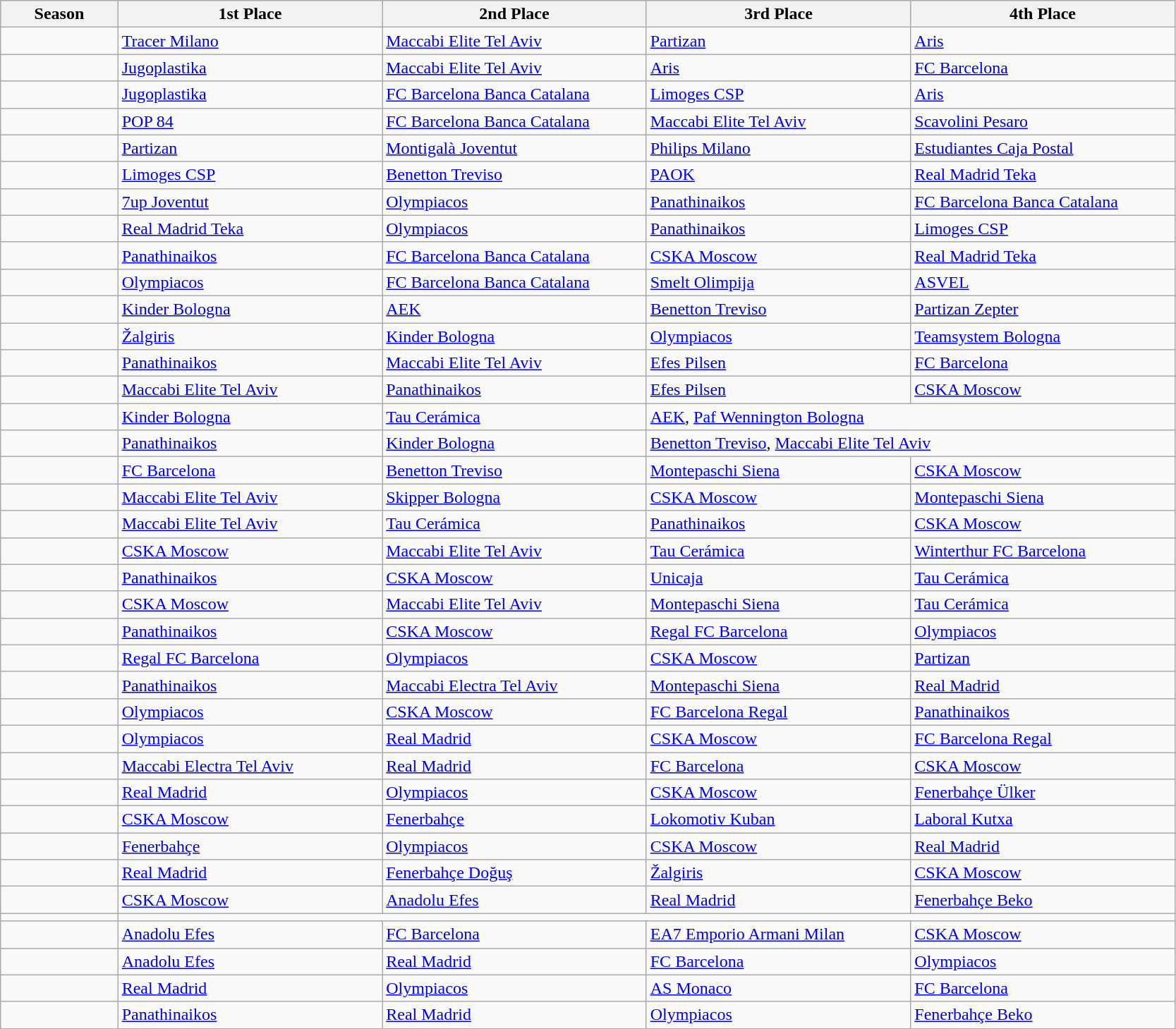<table class="wikitable">
<tr>
<th width=8%>Season</th>
<th width=18%>1st Place</th>
<th width=18%>2nd Place</th>
<th width=18%>3rd Place</th>
<th width=18%>4th Place</th>
</tr>
<tr>
<td></td>
<td> <a href='#'>Tracer Milano</a></td>
<td> <a href='#'>Maccabi Elite Tel Aviv</a></td>
<td> <a href='#'>Partizan</a></td>
<td> <a href='#'>Aris</a></td>
</tr>
<tr>
<td></td>
<td> <a href='#'>Jugoplastika</a></td>
<td> <a href='#'>Maccabi Elite Tel Aviv</a></td>
<td> <a href='#'>Aris</a></td>
<td> <a href='#'>FC Barcelona</a></td>
</tr>
<tr>
<td></td>
<td> <a href='#'>Jugoplastika</a></td>
<td> <a href='#'>FC Barcelona Banca Catalana</a></td>
<td> <a href='#'>Limoges CSP</a></td>
<td> <a href='#'>Aris</a></td>
</tr>
<tr>
<td></td>
<td> <a href='#'>POP 84</a></td>
<td> <a href='#'>FC Barcelona Banca Catalana</a></td>
<td> <a href='#'>Maccabi Elite Tel Aviv</a></td>
<td> <a href='#'>Scavolini Pesaro</a></td>
</tr>
<tr>
<td></td>
<td> <a href='#'>Partizan</a></td>
<td> <a href='#'>Montigalà Joventut</a></td>
<td> <a href='#'>Philips Milano</a></td>
<td> <a href='#'>Estudiantes Caja Postal</a></td>
</tr>
<tr>
<td></td>
<td> <a href='#'>Limoges CSP</a></td>
<td> <a href='#'>Benetton Treviso</a></td>
<td> <a href='#'>PAOK</a></td>
<td> <a href='#'>Real Madrid Teka</a></td>
</tr>
<tr>
<td></td>
<td> <a href='#'>7up Joventut</a></td>
<td> <a href='#'>Olympiacos</a></td>
<td> <a href='#'>Panathinaikos</a></td>
<td> <a href='#'>FC Barcelona Banca Catalana</a></td>
</tr>
<tr>
<td></td>
<td> <a href='#'>Real Madrid Teka</a></td>
<td> <a href='#'>Olympiacos</a></td>
<td> <a href='#'>Panathinaikos</a></td>
<td> <a href='#'>Limoges CSP</a></td>
</tr>
<tr>
<td></td>
<td> <a href='#'>Panathinaikos</a></td>
<td> <a href='#'>FC Barcelona Banca Catalana</a></td>
<td> <a href='#'>CSKA Moscow</a></td>
<td> <a href='#'>Real Madrid Teka</a></td>
</tr>
<tr>
<td></td>
<td> <a href='#'>Olympiacos</a></td>
<td> <a href='#'>FC Barcelona Banca Catalana</a></td>
<td> <a href='#'>Smelt Olimpija</a></td>
<td> <a href='#'>ASVEL</a></td>
</tr>
<tr>
<td></td>
<td> <a href='#'>Kinder Bologna</a></td>
<td> <a href='#'>AEK</a></td>
<td> <a href='#'>Benetton Treviso</a></td>
<td> <a href='#'>Partizan Zepter</a></td>
</tr>
<tr>
<td></td>
<td> <a href='#'>Žalgiris</a></td>
<td> <a href='#'>Kinder Bologna</a></td>
<td> <a href='#'>Olympiacos</a></td>
<td> <a href='#'>Teamsystem Bologna</a></td>
</tr>
<tr>
<td></td>
<td> <a href='#'>Panathinaikos</a></td>
<td> <a href='#'>Maccabi Elite Tel Aviv</a></td>
<td> <a href='#'>Efes Pilsen</a></td>
<td> <a href='#'>FC Barcelona</a></td>
</tr>
<tr>
<td></td>
<td> <a href='#'>Maccabi Elite Tel Aviv</a></td>
<td> <a href='#'>Panathinaikos</a></td>
<td> <a href='#'>Efes Pilsen</a></td>
<td> <a href='#'>CSKA Moscow</a></td>
</tr>
<tr>
<td></td>
<td> <a href='#'>Kinder Bologna</a></td>
<td> <a href='#'>Tau Cerámica</a></td>
<td colspan=2> <a href='#'>AEK</a>,  <a href='#'>Paf Wennington Bologna</a></td>
</tr>
<tr>
<td></td>
<td> <a href='#'>Panathinaikos</a></td>
<td> <a href='#'>Kinder Bologna</a></td>
<td colspan=2> <a href='#'>Benetton Treviso</a>,  <a href='#'>Maccabi Elite Tel Aviv</a></td>
</tr>
<tr>
<td></td>
<td> <a href='#'>FC Barcelona</a></td>
<td> <a href='#'>Benetton Treviso</a></td>
<td> <a href='#'>Montepaschi Siena</a></td>
<td> <a href='#'>CSKA Moscow</a></td>
</tr>
<tr>
<td></td>
<td> <a href='#'>Maccabi Elite Tel Aviv</a></td>
<td> <a href='#'>Skipper Bologna</a></td>
<td> <a href='#'>CSKA Moscow</a></td>
<td> <a href='#'>Montepaschi Siena</a></td>
</tr>
<tr>
<td></td>
<td> <a href='#'>Maccabi Elite Tel Aviv</a></td>
<td> <a href='#'>Tau Cerámica</a></td>
<td> <a href='#'>Panathinaikos</a></td>
<td> <a href='#'>CSKA Moscow</a></td>
</tr>
<tr>
<td></td>
<td> <a href='#'>CSKA Moscow</a></td>
<td> <a href='#'>Maccabi Elite Tel Aviv</a></td>
<td> <a href='#'>Tau Cerámica</a></td>
<td> <a href='#'>Winterthur FC Barcelona</a></td>
</tr>
<tr>
<td></td>
<td> <a href='#'>Panathinaikos</a></td>
<td> <a href='#'>CSKA Moscow</a></td>
<td> <a href='#'>Unicaja</a></td>
<td> <a href='#'>Tau Cerámica</a></td>
</tr>
<tr>
<td></td>
<td> <a href='#'>CSKA Moscow</a></td>
<td> <a href='#'>Maccabi Elite Tel Aviv</a></td>
<td> <a href='#'>Montepaschi Siena</a></td>
<td> <a href='#'>Tau Cerámica</a></td>
</tr>
<tr>
<td></td>
<td> <a href='#'>Panathinaikos</a></td>
<td> <a href='#'>CSKA Moscow</a></td>
<td> <a href='#'>Regal FC Barcelona</a></td>
<td> <a href='#'>Olympiacos</a></td>
</tr>
<tr>
<td></td>
<td> <a href='#'>Regal FC Barcelona</a></td>
<td> <a href='#'>Olympiacos</a></td>
<td> <a href='#'>CSKA Moscow</a></td>
<td> <a href='#'>Partizan</a></td>
</tr>
<tr>
<td></td>
<td> <a href='#'>Panathinaikos</a></td>
<td> <a href='#'>Maccabi Electra Tel Aviv</a></td>
<td> <a href='#'>Montepaschi Siena</a></td>
<td> <a href='#'>Real Madrid</a></td>
</tr>
<tr>
<td></td>
<td> <a href='#'>Olympiacos</a></td>
<td> <a href='#'>CSKA Moscow</a></td>
<td> <a href='#'>FC Barcelona Regal</a></td>
<td> <a href='#'>Panathinaikos</a></td>
</tr>
<tr>
<td></td>
<td> <a href='#'>Olympiacos</a></td>
<td> <a href='#'>Real Madrid</a></td>
<td> <a href='#'>CSKA Moscow</a></td>
<td> <a href='#'>FC Barcelona Regal</a></td>
</tr>
<tr>
<td></td>
<td> <a href='#'>Maccabi Electra Tel Aviv</a></td>
<td> <a href='#'>Real Madrid</a></td>
<td> <a href='#'>FC Barcelona</a></td>
<td> <a href='#'>CSKA Moscow</a></td>
</tr>
<tr>
<td></td>
<td> <a href='#'>Real Madrid</a></td>
<td> <a href='#'>Olympiacos</a></td>
<td> <a href='#'>CSKA Moscow</a></td>
<td> <a href='#'>Fenerbahçe Ülker</a></td>
</tr>
<tr>
<td></td>
<td> <a href='#'>CSKA Moscow</a></td>
<td> <a href='#'>Fenerbahçe</a></td>
<td> <a href='#'>Lokomotiv Kuban</a></td>
<td> <a href='#'>Laboral Kutxa</a></td>
</tr>
<tr>
<td></td>
<td> <a href='#'>Fenerbahçe</a></td>
<td> <a href='#'>Olympiacos</a></td>
<td> <a href='#'>CSKA Moscow</a></td>
<td> <a href='#'>Real Madrid</a></td>
</tr>
<tr>
<td></td>
<td> <a href='#'>Real Madrid</a></td>
<td> <a href='#'>Fenerbahçe Doğuş</a></td>
<td> <a href='#'>Žalgiris</a></td>
<td> <a href='#'>CSKA Moscow</a></td>
</tr>
<tr>
<td></td>
<td> <a href='#'>CSKA Moscow</a></td>
<td> <a href='#'>Anadolu Efes</a></td>
<td> <a href='#'>Real Madrid</a></td>
<td> <a href='#'>Fenerbahçe Beko</a></td>
</tr>
<tr>
<td></td>
<td colspan=4></td>
</tr>
<tr>
<td></td>
<td> <a href='#'>Anadolu Efes</a></td>
<td> <a href='#'>FC Barcelona</a></td>
<td> <a href='#'>EA7 Emporio Armani Milan</a></td>
<td> <a href='#'>CSKA Moscow</a></td>
</tr>
<tr>
<td></td>
<td> <a href='#'>Anadolu Efes</a></td>
<td> <a href='#'>Real Madrid</a></td>
<td> <a href='#'>FC Barcelona</a></td>
<td> <a href='#'>Olympiacos</a></td>
</tr>
<tr>
<td></td>
<td> <a href='#'>Real Madrid</a></td>
<td> <a href='#'>Olympiacos</a></td>
<td> <a href='#'>AS Monaco</a></td>
<td> <a href='#'>FC Barcelona</a></td>
</tr>
<tr>
<td></td>
<td> <a href='#'>Panathinaikos</a></td>
<td> <a href='#'>Real Madrid</a></td>
<td> <a href='#'>Olympiacos</a></td>
<td> <a href='#'>Fenerbahçe Beko</a></td>
</tr>
</table>
